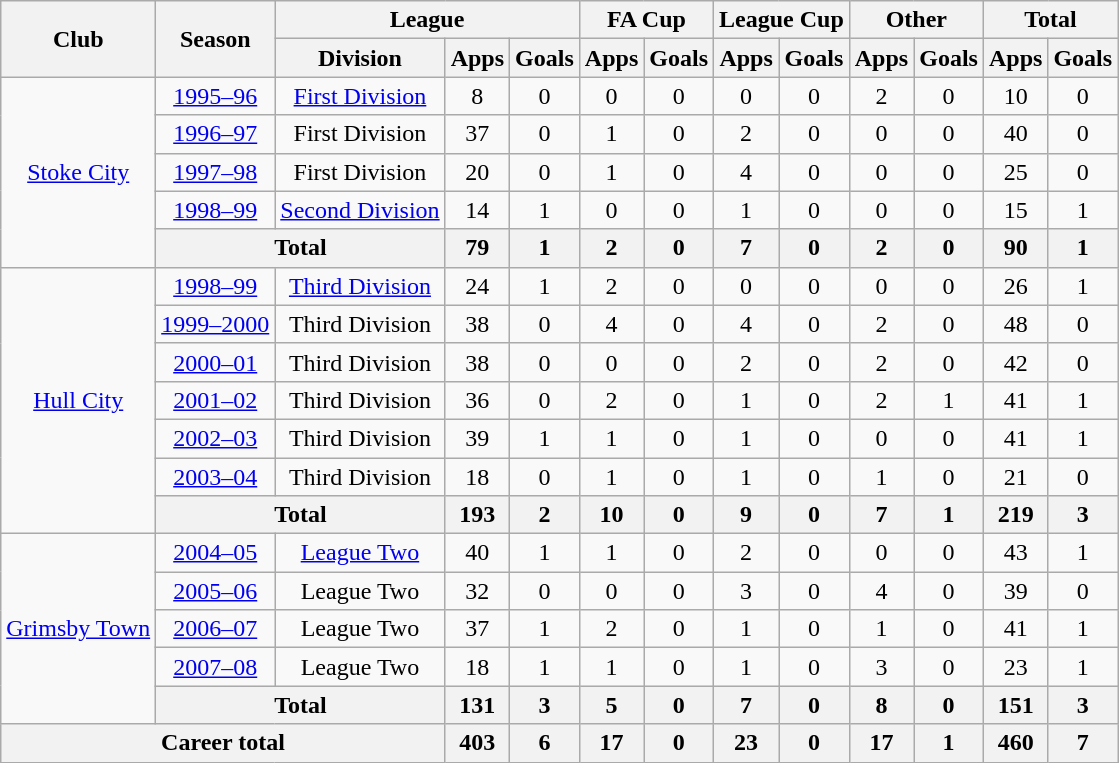<table class="wikitable" style="text-align: center;">
<tr>
<th rowspan="2">Club</th>
<th rowspan="2">Season</th>
<th colspan="3">League</th>
<th colspan="2">FA Cup</th>
<th colspan="2">League Cup</th>
<th colspan="2">Other</th>
<th colspan="2">Total</th>
</tr>
<tr>
<th>Division</th>
<th>Apps</th>
<th>Goals</th>
<th>Apps</th>
<th>Goals</th>
<th>Apps</th>
<th>Goals</th>
<th>Apps</th>
<th>Goals</th>
<th>Apps</th>
<th>Goals</th>
</tr>
<tr>
<td rowspan="5"><a href='#'>Stoke City</a></td>
<td><a href='#'>1995–96</a></td>
<td><a href='#'>First Division</a></td>
<td>8</td>
<td>0</td>
<td>0</td>
<td>0</td>
<td>0</td>
<td>0</td>
<td>2</td>
<td>0</td>
<td>10</td>
<td>0</td>
</tr>
<tr>
<td><a href='#'>1996–97</a></td>
<td>First Division</td>
<td>37</td>
<td>0</td>
<td>1</td>
<td>0</td>
<td>2</td>
<td>0</td>
<td>0</td>
<td>0</td>
<td>40</td>
<td>0</td>
</tr>
<tr>
<td><a href='#'>1997–98</a></td>
<td>First Division</td>
<td>20</td>
<td>0</td>
<td>1</td>
<td>0</td>
<td>4</td>
<td>0</td>
<td>0</td>
<td>0</td>
<td>25</td>
<td>0</td>
</tr>
<tr>
<td><a href='#'>1998–99</a></td>
<td><a href='#'>Second Division</a></td>
<td>14</td>
<td>1</td>
<td>0</td>
<td>0</td>
<td>1</td>
<td>0</td>
<td>0</td>
<td>0</td>
<td>15</td>
<td>1</td>
</tr>
<tr>
<th colspan="2">Total</th>
<th>79</th>
<th>1</th>
<th>2</th>
<th>0</th>
<th>7</th>
<th>0</th>
<th>2</th>
<th>0</th>
<th>90</th>
<th>1</th>
</tr>
<tr>
<td rowspan="7"><a href='#'>Hull City</a></td>
<td><a href='#'>1998–99</a></td>
<td><a href='#'>Third Division</a></td>
<td>24</td>
<td>1</td>
<td>2</td>
<td>0</td>
<td>0</td>
<td>0</td>
<td>0</td>
<td>0</td>
<td>26</td>
<td>1</td>
</tr>
<tr>
<td><a href='#'>1999–2000</a></td>
<td>Third Division</td>
<td>38</td>
<td>0</td>
<td>4</td>
<td>0</td>
<td>4</td>
<td>0</td>
<td>2</td>
<td>0</td>
<td>48</td>
<td>0</td>
</tr>
<tr>
<td><a href='#'>2000–01</a></td>
<td>Third Division</td>
<td>38</td>
<td>0</td>
<td>0</td>
<td>0</td>
<td>2</td>
<td>0</td>
<td>2</td>
<td>0</td>
<td>42</td>
<td>0</td>
</tr>
<tr>
<td><a href='#'>2001–02</a></td>
<td>Third Division</td>
<td>36</td>
<td>0</td>
<td>2</td>
<td>0</td>
<td>1</td>
<td>0</td>
<td>2</td>
<td>1</td>
<td>41</td>
<td>1</td>
</tr>
<tr>
<td><a href='#'>2002–03</a></td>
<td>Third Division</td>
<td>39</td>
<td>1</td>
<td>1</td>
<td>0</td>
<td>1</td>
<td>0</td>
<td>0</td>
<td>0</td>
<td>41</td>
<td>1</td>
</tr>
<tr>
<td><a href='#'>2003–04</a></td>
<td>Third Division</td>
<td>18</td>
<td>0</td>
<td>1</td>
<td>0</td>
<td>1</td>
<td>0</td>
<td>1</td>
<td>0</td>
<td>21</td>
<td>0</td>
</tr>
<tr>
<th colspan="2">Total</th>
<th>193</th>
<th>2</th>
<th>10</th>
<th>0</th>
<th>9</th>
<th>0</th>
<th>7</th>
<th>1</th>
<th>219</th>
<th>3</th>
</tr>
<tr>
<td rowspan="5"><a href='#'>Grimsby Town</a></td>
<td><a href='#'>2004–05</a></td>
<td><a href='#'>League Two</a></td>
<td>40</td>
<td>1</td>
<td>1</td>
<td>0</td>
<td>2</td>
<td>0</td>
<td>0</td>
<td>0</td>
<td>43</td>
<td>1</td>
</tr>
<tr>
<td><a href='#'>2005–06</a></td>
<td>League Two</td>
<td>32</td>
<td>0</td>
<td>0</td>
<td>0</td>
<td>3</td>
<td>0</td>
<td>4</td>
<td>0</td>
<td>39</td>
<td>0</td>
</tr>
<tr>
<td><a href='#'>2006–07</a></td>
<td>League Two</td>
<td>37</td>
<td>1</td>
<td>2</td>
<td>0</td>
<td>1</td>
<td>0</td>
<td>1</td>
<td>0</td>
<td>41</td>
<td>1</td>
</tr>
<tr>
<td><a href='#'>2007–08</a></td>
<td>League Two</td>
<td>18</td>
<td>1</td>
<td>1</td>
<td>0</td>
<td>1</td>
<td>0</td>
<td>3</td>
<td>0</td>
<td>23</td>
<td>1</td>
</tr>
<tr>
<th colspan="2">Total</th>
<th>131</th>
<th>3</th>
<th>5</th>
<th>0</th>
<th>7</th>
<th>0</th>
<th>8</th>
<th>0</th>
<th>151</th>
<th>3</th>
</tr>
<tr>
<th colspan="3">Career total</th>
<th>403</th>
<th>6</th>
<th>17</th>
<th>0</th>
<th>23</th>
<th>0</th>
<th>17</th>
<th>1</th>
<th>460</th>
<th>7</th>
</tr>
</table>
